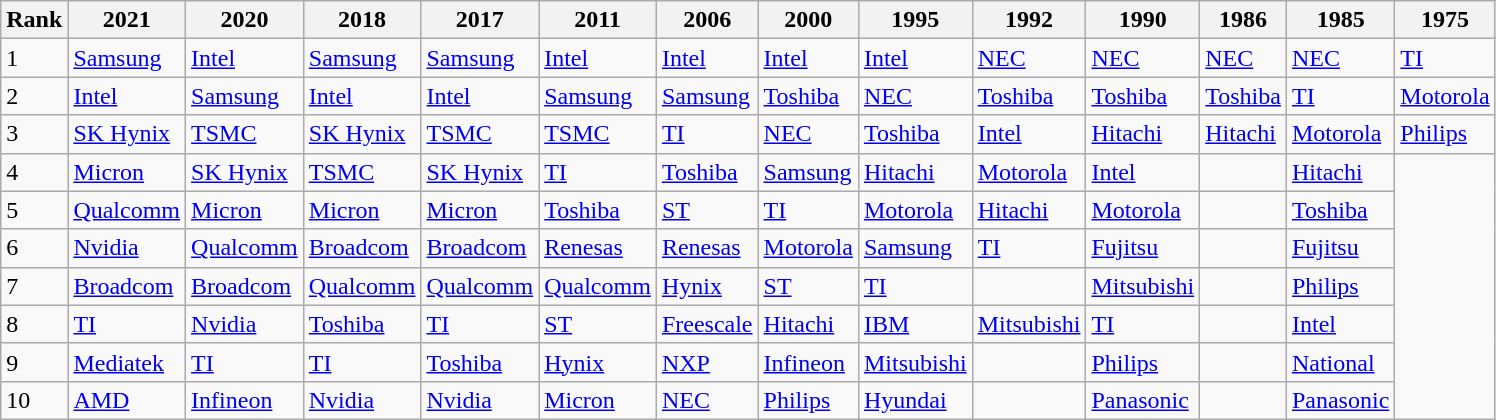<table class="wikitable">
<tr>
<th>Rank</th>
<th>2021</th>
<th>2020</th>
<th>2018</th>
<th>2017</th>
<th>2011</th>
<th>2006</th>
<th>2000</th>
<th>1995</th>
<th>1992</th>
<th>1990</th>
<th>1986</th>
<th>1985</th>
<th>1975</th>
</tr>
<tr>
<td>1</td>
<td><a href='#'>Samsung</a></td>
<td><a href='#'>Intel</a></td>
<td><a href='#'>Samsung</a></td>
<td><a href='#'>Samsung</a></td>
<td><a href='#'>Intel</a></td>
<td><a href='#'>Intel</a></td>
<td><a href='#'>Intel</a></td>
<td><a href='#'>Intel</a></td>
<td><a href='#'>NEC</a></td>
<td><a href='#'>NEC</a></td>
<td><a href='#'>NEC</a></td>
<td><a href='#'>NEC</a></td>
<td><a href='#'>TI</a></td>
</tr>
<tr>
<td>2</td>
<td><a href='#'>Intel</a></td>
<td><a href='#'>Samsung</a></td>
<td><a href='#'>Intel</a></td>
<td><a href='#'>Intel</a></td>
<td><a href='#'>Samsung</a></td>
<td><a href='#'>Samsung</a></td>
<td><a href='#'>Toshiba</a></td>
<td><a href='#'>NEC</a></td>
<td><a href='#'>Toshiba</a></td>
<td><a href='#'>Toshiba</a></td>
<td><a href='#'>Toshiba</a></td>
<td><a href='#'>TI</a></td>
<td><a href='#'>Motorola</a></td>
</tr>
<tr>
<td>3</td>
<td><a href='#'>SK Hynix</a></td>
<td><a href='#'>TSMC</a></td>
<td><a href='#'>SK Hynix</a></td>
<td><a href='#'>TSMC</a></td>
<td><a href='#'>TSMC</a></td>
<td><a href='#'>TI</a></td>
<td><a href='#'>NEC</a></td>
<td><a href='#'>Toshiba</a></td>
<td><a href='#'>Intel</a></td>
<td><a href='#'>Hitachi</a></td>
<td><a href='#'>Hitachi</a></td>
<td><a href='#'>Motorola</a></td>
<td><a href='#'>Philips</a></td>
</tr>
<tr>
<td>4</td>
<td><a href='#'>Micron</a></td>
<td><a href='#'>SK Hynix</a></td>
<td><a href='#'>TSMC</a></td>
<td><a href='#'>SK Hynix</a></td>
<td><a href='#'>TI</a></td>
<td><a href='#'>Toshiba</a></td>
<td><a href='#'>Samsung</a></td>
<td><a href='#'>Hitachi</a></td>
<td><a href='#'>Motorola</a></td>
<td><a href='#'>Intel</a></td>
<td></td>
<td><a href='#'>Hitachi</a></td>
<td rowspan="7"></td>
</tr>
<tr>
<td>5</td>
<td><a href='#'>Qualcomm</a></td>
<td><a href='#'>Micron</a></td>
<td><a href='#'>Micron</a></td>
<td><a href='#'>Micron</a></td>
<td><a href='#'>Toshiba</a></td>
<td><a href='#'>ST</a></td>
<td><a href='#'>TI</a></td>
<td><a href='#'>Motorola</a></td>
<td><a href='#'>Hitachi</a></td>
<td><a href='#'>Motorola</a></td>
<td></td>
<td><a href='#'>Toshiba</a></td>
</tr>
<tr>
<td>6</td>
<td><a href='#'>Nvidia</a></td>
<td><a href='#'>Qualcomm</a></td>
<td><a href='#'>Broadcom</a></td>
<td><a href='#'>Broadcom</a></td>
<td><a href='#'>Renesas</a></td>
<td><a href='#'>Renesas</a></td>
<td><a href='#'>Motorola</a></td>
<td><a href='#'>Samsung</a></td>
<td><a href='#'>TI</a></td>
<td><a href='#'>Fujitsu</a></td>
<td></td>
<td><a href='#'>Fujitsu</a></td>
</tr>
<tr>
<td>7</td>
<td><a href='#'>Broadcom</a></td>
<td><a href='#'>Broadcom</a></td>
<td><a href='#'>Qualcomm</a></td>
<td><a href='#'>Qualcomm</a></td>
<td><a href='#'>Qualcomm</a></td>
<td><a href='#'>Hynix</a></td>
<td><a href='#'>ST</a></td>
<td><a href='#'>TI</a></td>
<td></td>
<td><a href='#'>Mitsubishi</a></td>
<td></td>
<td><a href='#'>Philips</a></td>
</tr>
<tr>
<td>8</td>
<td><a href='#'>TI</a></td>
<td><a href='#'>Nvidia</a></td>
<td><a href='#'>Toshiba</a></td>
<td><a href='#'>TI</a></td>
<td><a href='#'>ST</a></td>
<td><a href='#'>Freescale</a></td>
<td><a href='#'>Hitachi</a></td>
<td><a href='#'>IBM</a></td>
<td><a href='#'>Mitsubishi</a></td>
<td><a href='#'>TI</a></td>
<td></td>
<td><a href='#'>Intel</a></td>
</tr>
<tr>
<td>9</td>
<td><a href='#'>Mediatek</a></td>
<td><a href='#'>TI</a></td>
<td><a href='#'>TI</a></td>
<td><a href='#'>Toshiba</a></td>
<td><a href='#'>Hynix</a></td>
<td><a href='#'>NXP</a></td>
<td><a href='#'>Infineon</a></td>
<td><a href='#'>Mitsubishi</a></td>
<td></td>
<td><a href='#'>Philips</a></td>
<td></td>
<td><a href='#'>National</a></td>
</tr>
<tr>
<td>10</td>
<td><a href='#'>AMD</a></td>
<td><a href='#'>Infineon</a></td>
<td><a href='#'>Nvidia</a></td>
<td><a href='#'>Nvidia</a></td>
<td><a href='#'>Micron</a></td>
<td><a href='#'>NEC</a></td>
<td><a href='#'>Philips</a></td>
<td><a href='#'>Hyundai</a></td>
<td></td>
<td><a href='#'>Panasonic</a></td>
<td></td>
<td><a href='#'>Panasonic</a></td>
</tr>
</table>
